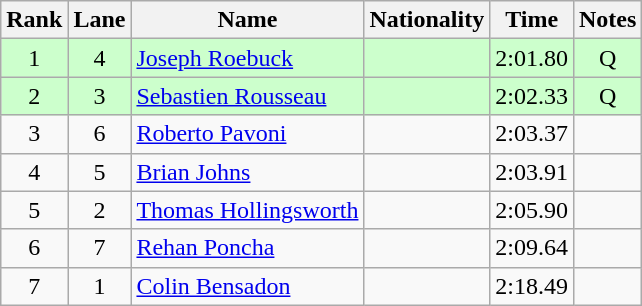<table class="wikitable sortable" style="text-align:center">
<tr>
<th>Rank</th>
<th>Lane</th>
<th>Name</th>
<th>Nationality</th>
<th>Time</th>
<th>Notes</th>
</tr>
<tr bgcolor=ccffcc>
<td>1</td>
<td>4</td>
<td align=left><a href='#'>Joseph Roebuck</a></td>
<td align=left></td>
<td>2:01.80</td>
<td>Q</td>
</tr>
<tr bgcolor=ccffcc>
<td>2</td>
<td>3</td>
<td align=left><a href='#'>Sebastien Rousseau</a></td>
<td align=left></td>
<td>2:02.33</td>
<td>Q</td>
</tr>
<tr>
<td>3</td>
<td>6</td>
<td align=left><a href='#'>Roberto Pavoni</a></td>
<td align=left></td>
<td>2:03.37</td>
<td></td>
</tr>
<tr>
<td>4</td>
<td>5</td>
<td align=left><a href='#'>Brian Johns</a></td>
<td align=left></td>
<td>2:03.91</td>
<td></td>
</tr>
<tr>
<td>5</td>
<td>2</td>
<td align=left><a href='#'>Thomas Hollingsworth</a></td>
<td align=left></td>
<td>2:05.90</td>
<td></td>
</tr>
<tr>
<td>6</td>
<td>7</td>
<td align=left><a href='#'>Rehan Poncha</a></td>
<td align=left></td>
<td>2:09.64</td>
<td></td>
</tr>
<tr>
<td>7</td>
<td>1</td>
<td align=left><a href='#'>Colin Bensadon</a></td>
<td align=left></td>
<td>2:18.49</td>
<td></td>
</tr>
</table>
